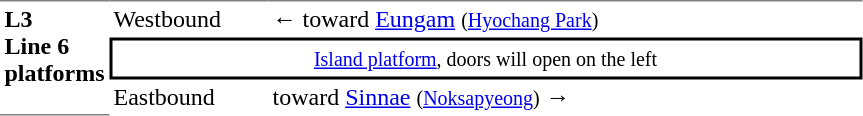<table table border=0 cellspacing=0 cellpadding=3>
<tr>
<td style="border-top:solid 1px gray;border-bottom:solid 1px gray;" width=50 rowspan=10 valign=top><strong>L3<br>Line 6 platforms</strong></td>
<td style="border-bottom:solid 0px gray;border-top:solid 1px gray;" width=100>Westbound</td>
<td style="border-bottom:solid 0px gray;border-top:solid 1px gray;" width=390>←  toward <a href='#'>Eungam</a> <small>(<a href='#'>Hyochang Park</a>)</small></td>
</tr>
<tr>
<td style="border-top:solid 2px black;border-right:solid 2px black;border-left:solid 2px black;border-bottom:solid 2px black;text-align:center;" colspan=2><small><a href='#'>Island platform</a>, doors will open on the left </small></td>
</tr>
<tr>
<td>Eastbound</td>
<td>  toward <a href='#'>Sinnae</a> <small>(<a href='#'>Noksapyeong</a>)</small> →</td>
</tr>
</table>
